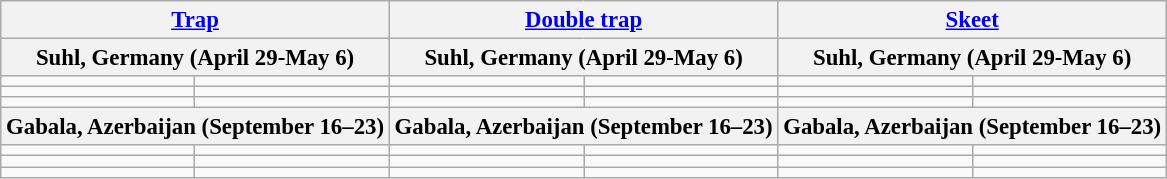<table class="wikitable" style="font-size: 95%">
<tr>
<th colspan="2"><a href='#'>Trap</a></th>
<th colspan="2"><a href='#'>Double trap</a></th>
<th colspan="2"><a href='#'>Skeet</a></th>
</tr>
<tr>
<th colspan="2">Suhl, Germany (April 29-May 6)</th>
<th colspan="2">Suhl, Germany (April 29-May 6)</th>
<th colspan="2">Suhl, Germany (April 29-May 6)</th>
</tr>
<tr>
<td></td>
<td></td>
<td></td>
<td></td>
<td></td>
<td></td>
</tr>
<tr>
<td></td>
<td></td>
<td></td>
<td></td>
<td></td>
<td></td>
</tr>
<tr>
<td></td>
<td></td>
<td></td>
<td></td>
<td></td>
<td></td>
</tr>
<tr>
<th colspan="2">Gabala, Azerbaijan (September 16–23)</th>
<th colspan="2">Gabala, Azerbaijan (September 16–23)</th>
<th colspan="2">Gabala, Azerbaijan (September 16–23)</th>
</tr>
<tr>
<td></td>
<td></td>
<td></td>
<td></td>
<td></td>
<td></td>
</tr>
<tr>
<td></td>
<td></td>
<td></td>
<td></td>
<td></td>
<td></td>
</tr>
<tr>
<td></td>
<td></td>
<td></td>
<td></td>
<td></td>
<td></td>
</tr>
</table>
